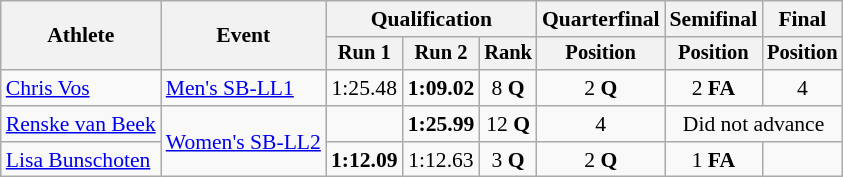<table class="wikitable" style="font-size:90%">
<tr>
<th rowspan="2">Athlete</th>
<th rowspan="2">Event</th>
<th colspan="3">Qualification</th>
<th>Quarterfinal</th>
<th>Semifinal</th>
<th>Final</th>
</tr>
<tr style=font-size:95%>
<th>Run 1</th>
<th>Run 2</th>
<th>Rank</th>
<th>Position</th>
<th>Position</th>
<th>Position</th>
</tr>
<tr align=center>
<td align=left><a href='#'>Chris Vos</a></td>
<td align=left><a href='#'>Men's SB-LL1</a></td>
<td>1:25.48</td>
<td><strong>1:09.02</strong></td>
<td>8 <strong>Q</strong></td>
<td>2 <strong>Q</strong></td>
<td>2 <strong>FA</strong></td>
<td>4</td>
</tr>
<tr align=center>
<td align=left><a href='#'>Renske van Beek</a></td>
<td align=left rowspan=2><a href='#'>Women's SB-LL2</a></td>
<td></td>
<td><strong>1:25.99</strong></td>
<td>12 <strong>Q</strong></td>
<td>4</td>
<td colspan=2>Did not advance</td>
</tr>
<tr align=center>
<td align=left><a href='#'>Lisa Bunschoten</a></td>
<td><strong>1:12.09</strong></td>
<td>1:12.63</td>
<td>3 <strong>Q</strong></td>
<td>2 <strong>Q</strong></td>
<td>1 <strong>FA</strong></td>
<td></td>
</tr>
</table>
